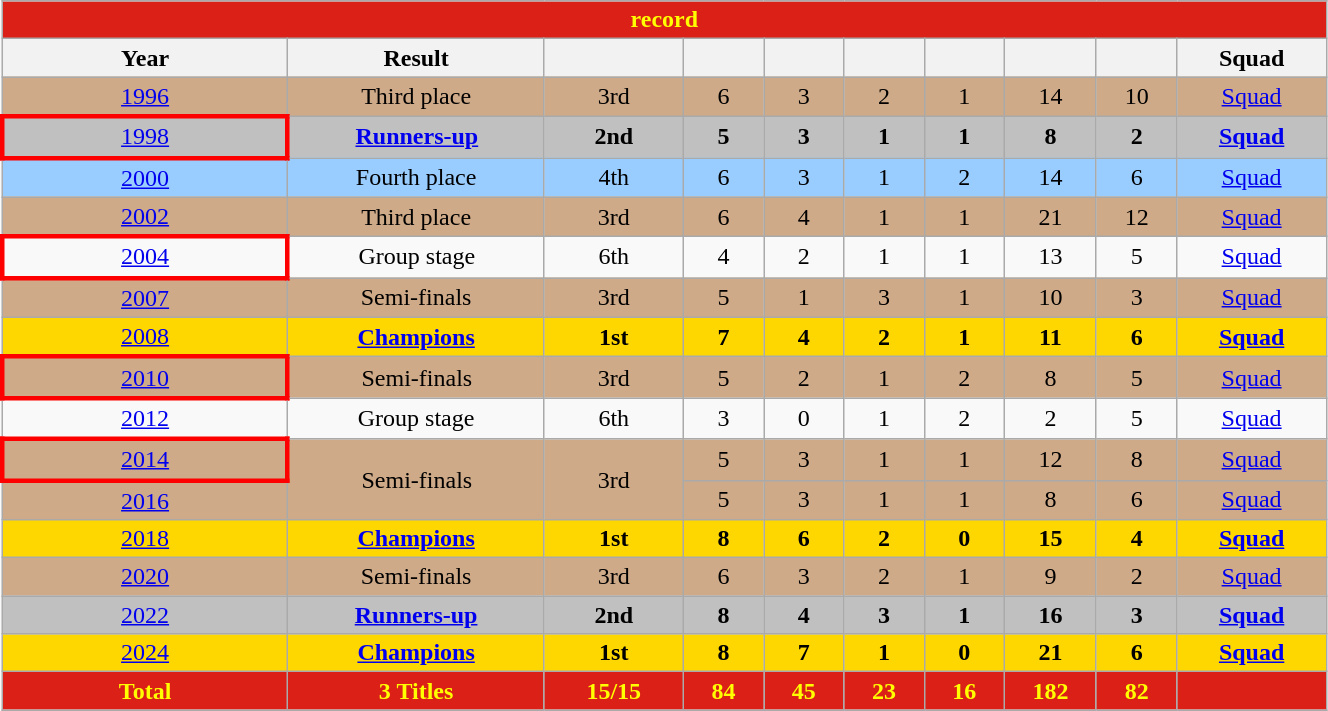<table class="wikitable" style="text-align:center; width:70%;">
<tr>
<th colspan="10" style="background: #DB2017; color: #FFFF00;"><a href='#'></a> record</th>
</tr>
<tr>
<th width="90">Year</th>
<th width="80">Result</th>
<th width="40"></th>
<th width="20"></th>
<th width="20"></th>
<th width="20"></th>
<th width="20"></th>
<th width="20"></th>
<th width="20"></th>
<th width="20">Squad</th>
</tr>
<tr style="background-color:#cfaa88;">
<td> <a href='#'>1996</a></td>
<td>Third place</td>
<td>3rd</td>
<td>6</td>
<td>3</td>
<td>2</td>
<td>1</td>
<td>14</td>
<td>10</td>
<td><a href='#'>Squad</a></td>
</tr>
<tr style="background-color:Silver;">
<td style="border:3px solid red"> <a href='#'>1998</a></td>
<td><strong><a href='#'>Runners-up</a></strong></td>
<td><strong>2nd</strong></td>
<td><strong>5</strong></td>
<td><strong>3</strong></td>
<td><strong>1</strong></td>
<td><strong>1</strong></td>
<td><strong>8</strong></td>
<td><strong>2</strong></td>
<td><strong><a href='#'>Squad</a></strong></td>
</tr>
<tr style="background-color:#9acdff;">
<td> <a href='#'>2000</a></td>
<td>Fourth place</td>
<td>4th</td>
<td>6</td>
<td>3</td>
<td>1</td>
<td>2</td>
<td>14</td>
<td>6</td>
<td><a href='#'>Squad</a></td>
</tr>
<tr style="background-color:#cfaa88;">
<td>  <a href='#'>2002</a></td>
<td>Third place</td>
<td>3rd</td>
<td>6</td>
<td>4</td>
<td>1</td>
<td>1</td>
<td>21</td>
<td>12</td>
<td><a href='#'>Squad</a></td>
</tr>
<tr>
<td style="border:3px solid red">  <a href='#'>2004</a></td>
<td>Group stage</td>
<td>6th</td>
<td>4</td>
<td>2</td>
<td>1</td>
<td>1</td>
<td>13</td>
<td>5</td>
<td><a href='#'>Squad</a></td>
</tr>
<tr style="background-color:#cfaa88;">
<td>  <a href='#'>2007</a></td>
<td>Semi-finals</td>
<td>3rd</td>
<td>5</td>
<td>1</td>
<td>3</td>
<td>1</td>
<td>10</td>
<td>3</td>
<td><a href='#'>Squad</a></td>
</tr>
<tr style="background-color:Gold;">
<td>  <a href='#'>2008</a></td>
<td><strong><a href='#'>Champions</a></strong></td>
<td><strong>1st</strong></td>
<td><strong>7</strong></td>
<td><strong>4</strong></td>
<td><strong>2</strong></td>
<td><strong>1</strong></td>
<td><strong>11</strong></td>
<td><strong>6</strong></td>
<td><strong><a href='#'>Squad</a></strong></td>
</tr>
<tr style="background-color:#cfaa88;">
<td style="border:3px solid red">  <a href='#'>2010</a></td>
<td>Semi-finals</td>
<td>3rd</td>
<td>5</td>
<td>2</td>
<td>1</td>
<td>2</td>
<td>8</td>
<td>5</td>
<td><a href='#'>Squad</a></td>
</tr>
<tr>
<td>  <a href='#'>2012</a></td>
<td>Group stage</td>
<td>6th</td>
<td>3</td>
<td>0</td>
<td>1</td>
<td>2</td>
<td>2</td>
<td>5</td>
<td><a href='#'>Squad</a></td>
</tr>
<tr style="background-color:#cfaa88;">
<td style="border:3px solid red">  <a href='#'>2014</a></td>
<td rowspan="2">Semi-finals</td>
<td rowspan="2">3rd</td>
<td>5</td>
<td>3</td>
<td>1</td>
<td>1</td>
<td>12</td>
<td>8</td>
<td><a href='#'>Squad</a></td>
</tr>
<tr style="background-color:#cfaa88;">
<td>  <a href='#'>2016</a></td>
<td>5</td>
<td>3</td>
<td>1</td>
<td>1</td>
<td>8</td>
<td>6</td>
<td><a href='#'>Squad</a></td>
</tr>
<tr style="background-color:Gold;">
<td> <a href='#'>2018</a></td>
<td><strong><a href='#'>Champions</a></strong></td>
<td><strong>1st</strong></td>
<td><strong>8</strong></td>
<td><strong>6</strong></td>
<td><strong>2</strong></td>
<td><strong>0</strong></td>
<td><strong>15</strong></td>
<td><strong>4</strong></td>
<td><strong><a href='#'>Squad</a></strong></td>
</tr>
<tr style="background-color:#cfaa88;">
<td> <a href='#'>2020</a></td>
<td>Semi-finals</td>
<td>3rd</td>
<td>6</td>
<td>3</td>
<td>2</td>
<td>1</td>
<td>9</td>
<td>2</td>
<td><a href='#'>Squad</a></td>
</tr>
<tr style="background-color:Silver;">
<td> <a href='#'>2022</a></td>
<td><strong><a href='#'>Runners-up</a></strong></td>
<td><strong>2nd</strong></td>
<td><strong>8</strong></td>
<td><strong>4</strong></td>
<td><strong>3</strong></td>
<td><strong>1</strong></td>
<td><strong>16</strong></td>
<td><strong>3</strong></td>
<td><strong><a href='#'>Squad</a></strong></td>
</tr>
<tr style="background-color:Gold;">
<td> <a href='#'>2024</a></td>
<td><strong><a href='#'>Champions</a></strong></td>
<td><strong>1st</strong></td>
<td><strong>8</strong></td>
<td><strong>7</strong></td>
<td><strong>1</strong></td>
<td><strong>0</strong></td>
<td><strong>21</strong></td>
<td><strong>6</strong></td>
<td><strong><a href='#'>Squad</a></strong></td>
</tr>
<tr>
<td style="background: #DB2017; color: #FFFF00;"><strong>Total</strong></td>
<td style="background: #DB2017; color: #FFFF00;"><strong>3 Titles</strong></td>
<td style="background: #DB2017; color: #FFFF00;"><strong>15/15</strong></td>
<td style="background: #DB2017; color: #FFFF00;"><strong>84</strong></td>
<td style="background: #DB2017; color: #FFFF00;"><strong>45</strong></td>
<td style="background: #DB2017; color: #FFFF00;"><strong>23</strong></td>
<td style="background: #DB2017; color: #FFFF00;"><strong>16</strong></td>
<td style="background: #DB2017; color: #FFFF00;"><strong>182</strong></td>
<td style="background: #DB2017; color: #FFFF00;"><strong>82</strong></td>
<td style="background: #DB2017; color: #FFFF00;"></td>
</tr>
</table>
